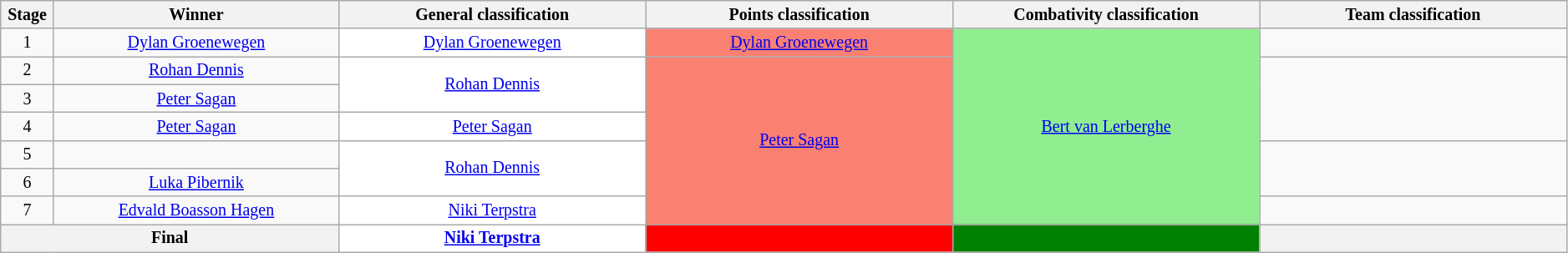<table class="wikitable" style="text-align: center; font-size:smaller;">
<tr style="background:#efefef;">
<th style="width:1%;">Stage</th>
<th style="width:13%;">Winner</th>
<th style="width:14%;">General classification<br></th>
<th style="width:14%;">Points classification<br></th>
<th style="width:14%;">Combativity classification<br></th>
<th style="width:14%;">Team classification</th>
</tr>
<tr>
<td>1</td>
<td><a href='#'>Dylan Groenewegen</a></td>
<td style="background:white"><a href='#'>Dylan Groenewegen</a></td>
<td style="background:salmon;"><a href='#'>Dylan Groenewegen</a></td>
<td style="background:lightgreen;" rowspan=7><a href='#'>Bert van Lerberghe</a></td>
<td style="background:offwhite"></td>
</tr>
<tr>
<td>2</td>
<td><a href='#'>Rohan Dennis</a></td>
<td style="background:white;" rowspan=2><a href='#'>Rohan Dennis</a></td>
<td style="background:salmon;" rowspan=6><a href='#'>Peter Sagan</a></td>
<td style="background:offwhite;" rowspan=3></td>
</tr>
<tr>
<td>3</td>
<td><a href='#'>Peter Sagan</a></td>
</tr>
<tr>
<td>4</td>
<td><a href='#'>Peter Sagan</a></td>
<td style="background:white;"><a href='#'>Peter Sagan</a></td>
</tr>
<tr>
<td>5</td>
<td></td>
<td style="background:white;" rowspan=2><a href='#'>Rohan Dennis</a></td>
<td style="background:offwhite;" rowspan=2></td>
</tr>
<tr>
<td>6</td>
<td><a href='#'>Luka Pibernik</a></td>
</tr>
<tr>
<td>7</td>
<td><a href='#'>Edvald Boasson Hagen</a></td>
<td style="background:white"><a href='#'>Niki Terpstra</a></td>
<td style="background:offwhite;"></td>
</tr>
<tr>
<th colspan=2><strong>Final</strong></th>
<th style="background:white;"><strong><a href='#'>Niki Terpstra</a></strong></th>
<th style="background:red;"><strong></strong></th>
<th style="background:green;"><strong></strong></th>
<th style="background:offwhite;"></th>
</tr>
</table>
